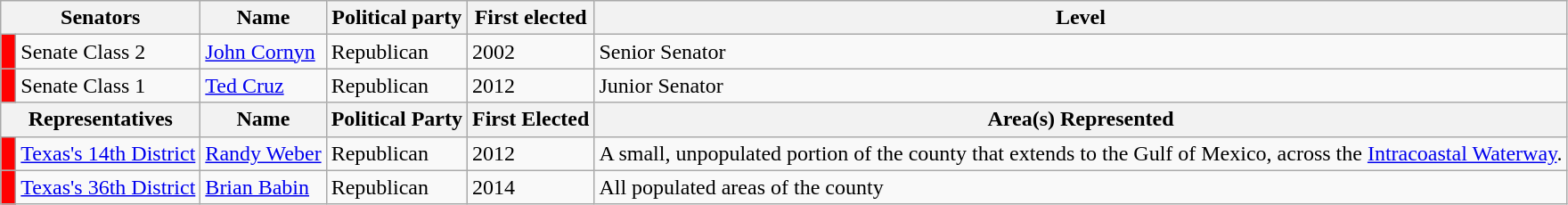<table class="wikitable">
<tr>
<th colspan="2" align="center" valign="bottom"><strong>Senators</strong></th>
<th align="center" valign="bottom"><strong>Name</strong></th>
<th align="center" valign="bottom"><strong>Political party</strong></th>
<th align="center" valign="bottom"><strong>First elected</strong></th>
<th align="center" valign="bottom"><strong>Level</strong></th>
</tr>
<tr>
<td bgcolor="red"> </td>
<td>Senate Class 2</td>
<td><a href='#'>John Cornyn</a></td>
<td>Republican</td>
<td>2002</td>
<td>Senior Senator</td>
</tr>
<tr>
<td bgcolor="red"> </td>
<td>Senate Class 1</td>
<td><a href='#'>Ted Cruz</a></td>
<td>Republican</td>
<td>2012</td>
<td>Junior Senator</td>
</tr>
<tr>
<th colspan="2" align="center" valign="bottom"><strong>Representatives</strong></th>
<th align="center" valign="bottom"><strong>Name</strong></th>
<th align="center" valign="bottom"><strong>Political Party</strong></th>
<th align="center" valign="bottom"><strong>First Elected</strong></th>
<th align="center" valign="bottom"><strong>Area(s) Represented</strong></th>
</tr>
<tr>
<td bgcolor="red"> </td>
<td><a href='#'>Texas's 14th District</a></td>
<td><a href='#'>Randy Weber</a></td>
<td>Republican</td>
<td>2012</td>
<td>A small, unpopulated portion of the county that extends to the Gulf of Mexico, across the <a href='#'>Intracoastal Waterway</a>.</td>
</tr>
<tr>
<td bgcolor="red"> </td>
<td><a href='#'>Texas's 36th District</a></td>
<td><a href='#'>Brian Babin</a></td>
<td>Republican</td>
<td>2014</td>
<td>All populated areas of the county</td>
</tr>
</table>
